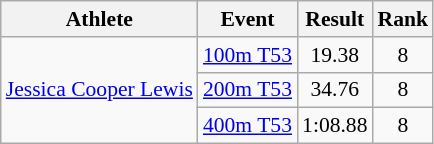<table class="wikitable" style="font-size:90%">
<tr>
<th>Athlete</th>
<th>Event</th>
<th>Result</th>
<th>Rank</th>
</tr>
<tr align=center>
<td align=left rowspan=3><a href='#'>Jessica Cooper Lewis</a></td>
<td align=left><a href='#'>100m T53</a></td>
<td>19.38</td>
<td>8</td>
</tr>
<tr align=center>
<td align=left><a href='#'>200m T53</a></td>
<td>34.76</td>
<td>8</td>
</tr>
<tr align=center>
<td align=left><a href='#'>400m T53</a></td>
<td>1:08.88</td>
<td>8</td>
</tr>
</table>
